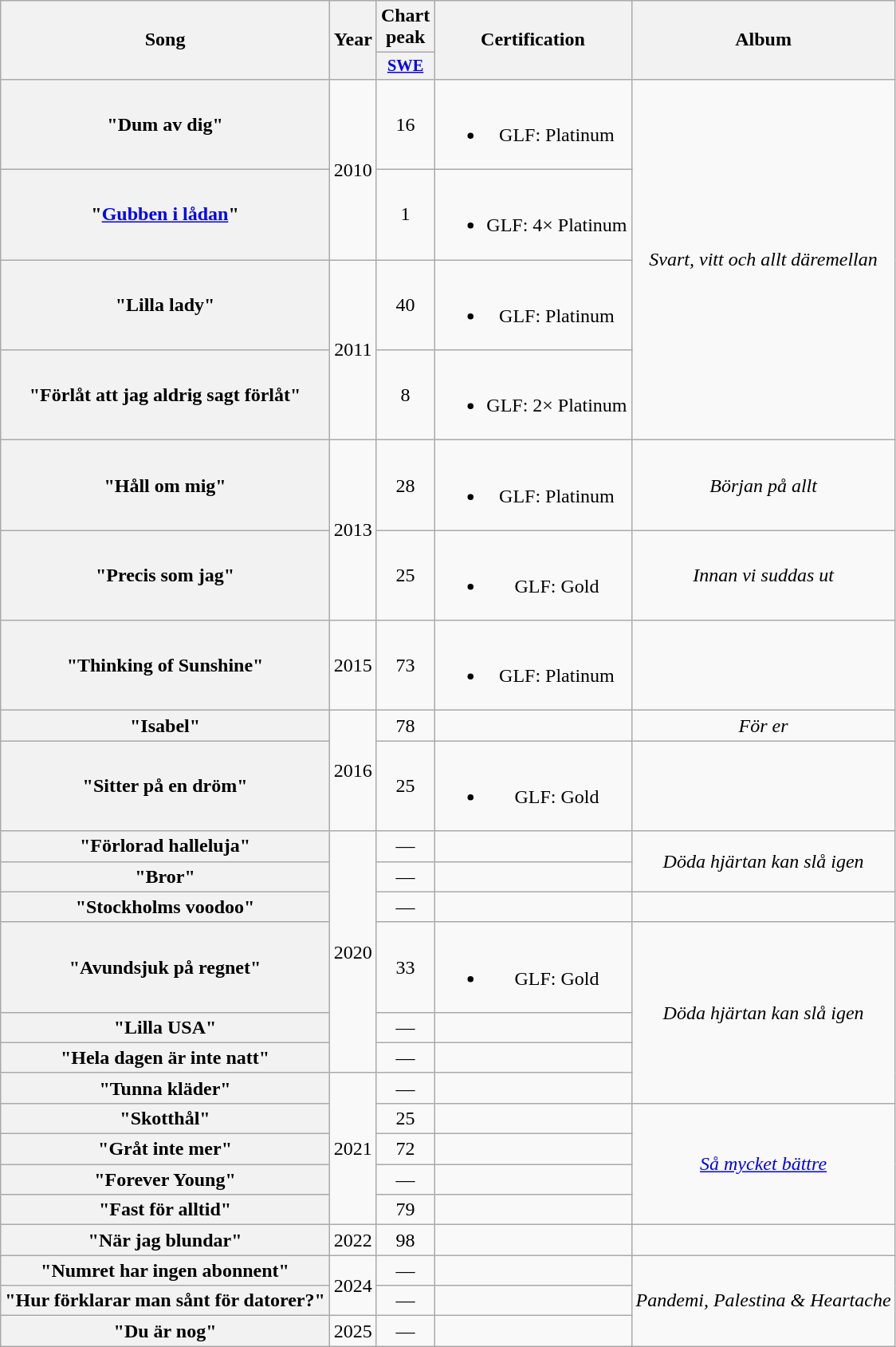<table class="wikitable plainrowheaders" style="text-align:center">
<tr>
<th scope="col" rowspan="2">Song</th>
<th scope="col" rowspan="2">Year</th>
<th scope="col" colspan="1">Chart<br>peak</th>
<th scope="col" rowspan="2">Certification</th>
<th scope="col" rowspan="2">Album</th>
</tr>
<tr>
<th scope="col" style="width:3em;font-size:85%;"><a href='#'>SWE</a><br></th>
</tr>
<tr>
<th scope="row">"Dum av dig"</th>
<td rowspan="2">2010</td>
<td>16</td>
<td><br><ul><li>GLF: Platinum</li></ul></td>
<td rowspan="4"><em>Svart, vitt och allt däremellan</em></td>
</tr>
<tr>
<th scope="row">"<a href='#'>Gubben i lådan</a>"</th>
<td>1</td>
<td><br><ul><li>GLF: 4× Platinum</li></ul></td>
</tr>
<tr>
<th scope="row">"Lilla lady"</th>
<td rowspan="2">2011</td>
<td>40</td>
<td><br><ul><li>GLF: Platinum</li></ul></td>
</tr>
<tr>
<th scope="row">"Förlåt att jag aldrig sagt förlåt"</th>
<td>8</td>
<td><br><ul><li>GLF: 2× Platinum</li></ul></td>
</tr>
<tr>
<th scope="row">"Håll om mig"<br></th>
<td rowspan="2">2013</td>
<td>28</td>
<td><br><ul><li>GLF: Platinum</li></ul></td>
<td><em>Början på allt</em></td>
</tr>
<tr>
<th scope="row">"Precis som jag"</th>
<td>25</td>
<td><br><ul><li>GLF: Gold</li></ul></td>
<td><em>Innan vi suddas ut</em></td>
</tr>
<tr>
<th scope="row">"Thinking of Sunshine"</th>
<td>2015</td>
<td>73</td>
<td><br><ul><li>GLF: Platinum</li></ul></td>
<td></td>
</tr>
<tr>
<th scope="row">"Isabel"</th>
<td rowspan="2">2016</td>
<td>78</td>
<td></td>
<td><em>För er</em></td>
</tr>
<tr>
<th scope="row">"Sitter på en dröm"<br></th>
<td>25</td>
<td><br><ul><li>GLF: Gold</li></ul></td>
<td></td>
</tr>
<tr>
<th scope="row">"Förlorad halleluja"</th>
<td rowspan="6">2020</td>
<td>—</td>
<td></td>
<td rowspan="2"><em>Döda hjärtan kan slå igen</em></td>
</tr>
<tr>
<th scope="row">"Bror"</th>
<td>—</td>
<td></td>
</tr>
<tr>
<th scope="row">"Stockholms voodoo"</th>
<td>—</td>
<td></td>
<td></td>
</tr>
<tr>
<th scope="row">"Avundsjuk på regnet"<br></th>
<td>33</td>
<td><br><ul><li>GLF: Gold</li></ul></td>
<td rowspan="4"><em>Döda hjärtan kan slå igen</em></td>
</tr>
<tr>
<th scope="row">"Lilla USA"</th>
<td>—</td>
<td></td>
</tr>
<tr>
<th scope="row">"Hela dagen är inte natt"</th>
<td>—</td>
<td></td>
</tr>
<tr>
<th scope="row">"Tunna kläder"<br></th>
<td rowspan="5">2021</td>
<td>—</td>
</tr>
<tr>
<th scope="row">"Skotthål"</th>
<td>25<br></td>
<td></td>
<td rowspan="4"><em><a href='#'>Så mycket bättre</a></em></td>
</tr>
<tr>
<th scope="row">"Gråt inte mer"</th>
<td>72<br></td>
<td></td>
</tr>
<tr>
<th scope="row">"Forever Young"</th>
<td>—</td>
<td></td>
</tr>
<tr>
<th scope="row">"Fast för alltid"</th>
<td>79<br></td>
<td></td>
</tr>
<tr>
<th scope="row">"När jag blundar"</th>
<td>2022</td>
<td>98<br></td>
<td></td>
<td></td>
</tr>
<tr>
<th scope="row">"Numret har ingen abonnent"</th>
<td rowspan="2">2024</td>
<td>—</td>
<td></td>
<td rowspan="3"><em>Pandemi, Palestina & Heartache</em></td>
</tr>
<tr>
<th scope="row">"Hur förklarar man sånt för datorer?"</th>
<td>—</td>
<td></td>
</tr>
<tr>
<th scope="row">"Du är nog"</th>
<td>2025</td>
<td>—</td>
<td></td>
</tr>
</table>
